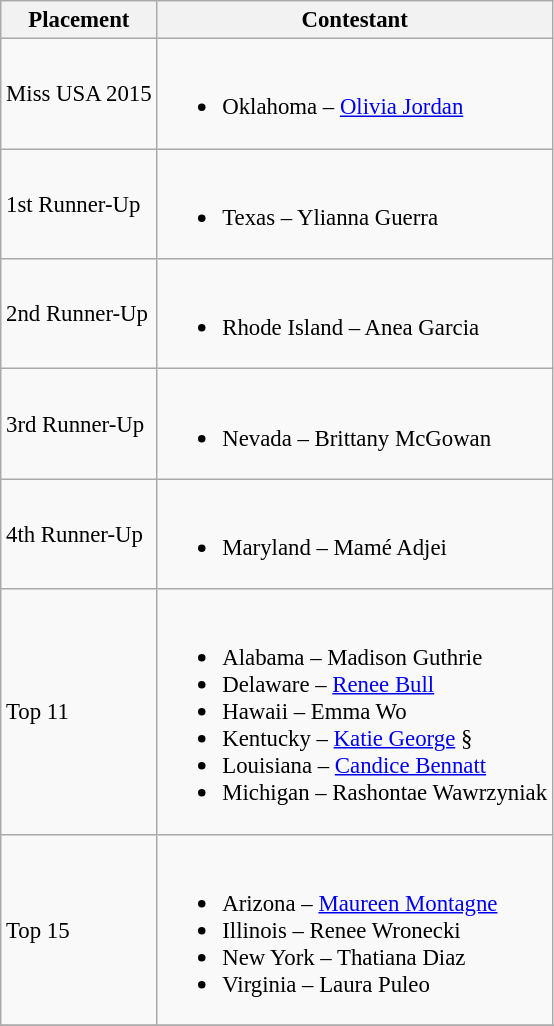<table class="wikitable sortable" style="font-size: 95%;">
<tr>
<th>Placement</th>
<th>Contestant</th>
</tr>
<tr>
<td>Miss USA 2015</td>
<td><br><ul><li>Oklahoma – <a href='#'>Olivia Jordan</a></li></ul></td>
</tr>
<tr>
<td>1st Runner-Up</td>
<td><br><ul><li>Texas – Ylianna Guerra</li></ul></td>
</tr>
<tr>
<td>2nd Runner-Up</td>
<td><br><ul><li>Rhode Island – Anea Garcia</li></ul></td>
</tr>
<tr>
<td>3rd Runner-Up</td>
<td><br><ul><li>Nevada – Brittany McGowan</li></ul></td>
</tr>
<tr>
<td>4th Runner-Up</td>
<td><br><ul><li>Maryland – Mamé Adjei</li></ul></td>
</tr>
<tr>
<td>Top 11</td>
<td><br><ul><li>Alabama – Madison Guthrie</li><li>Delaware – <a href='#'>Renee Bull</a></li><li>Hawaii – Emma Wo</li><li>Kentucky – <a href='#'>Katie George</a> §</li><li>Louisiana – <a href='#'>Candice Bennatt</a></li><li>Michigan – Rashontae Wawrzyniak</li></ul></td>
</tr>
<tr>
<td>Top 15</td>
<td><br><ul><li>Arizona – <a href='#'>Maureen Montagne</a></li><li>Illinois – Renee Wronecki</li><li>New York – Thatiana Diaz</li><li>Virginia – Laura Puleo</li></ul></td>
</tr>
<tr>
</tr>
</table>
